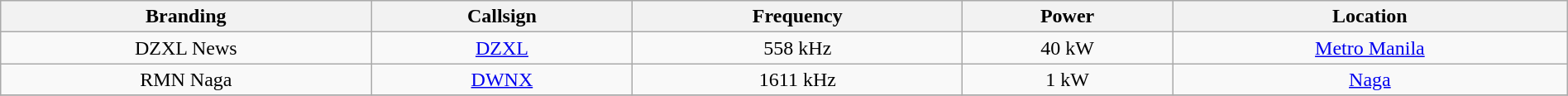<table class="wikitable sortable" style="width:100%; text-align:center;">
<tr>
<th>Branding</th>
<th>Callsign</th>
<th>Frequency</th>
<th>Power</th>
<th>Location</th>
</tr>
<tr>
<td>DZXL News</td>
<td><a href='#'>DZXL</a></td>
<td>558 kHz</td>
<td>40 kW</td>
<td><a href='#'>Metro Manila</a></td>
</tr>
<tr>
<td>RMN Naga</td>
<td><a href='#'>DWNX</a></td>
<td>1611 kHz</td>
<td>1 kW</td>
<td><a href='#'>Naga</a></td>
</tr>
<tr>
</tr>
</table>
